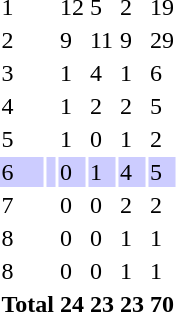<table>
<tr>
<td>1</td>
<td align=left></td>
<td>12</td>
<td>5</td>
<td>2</td>
<td>19</td>
</tr>
<tr>
<td>2</td>
<td align=left></td>
<td>9</td>
<td>11</td>
<td>9</td>
<td>29</td>
</tr>
<tr>
<td>3</td>
<td align=left></td>
<td>1</td>
<td>4</td>
<td>1</td>
<td>6</td>
</tr>
<tr>
<td>4</td>
<td align=left></td>
<td>1</td>
<td>2</td>
<td>2</td>
<td>5</td>
</tr>
<tr>
<td>5</td>
<td align=left></td>
<td>1</td>
<td>0</td>
<td>1</td>
<td>2</td>
</tr>
<tr style="background:#ccf;">
<td>6</td>
<td align=left></td>
<td>0</td>
<td>1</td>
<td>4</td>
<td>5</td>
</tr>
<tr>
<td>7</td>
<td align=left></td>
<td>0</td>
<td>0</td>
<td>2</td>
<td>2</td>
</tr>
<tr>
<td>8</td>
<td align=left></td>
<td>0</td>
<td>0</td>
<td>1</td>
<td>1</td>
</tr>
<tr>
<td>8</td>
<td align=left></td>
<td>0</td>
<td>0</td>
<td>1</td>
<td>1</td>
</tr>
<tr>
<th colspan=2>Total</th>
<th>24</th>
<th>23</th>
<th>23</th>
<th>70</th>
</tr>
</table>
